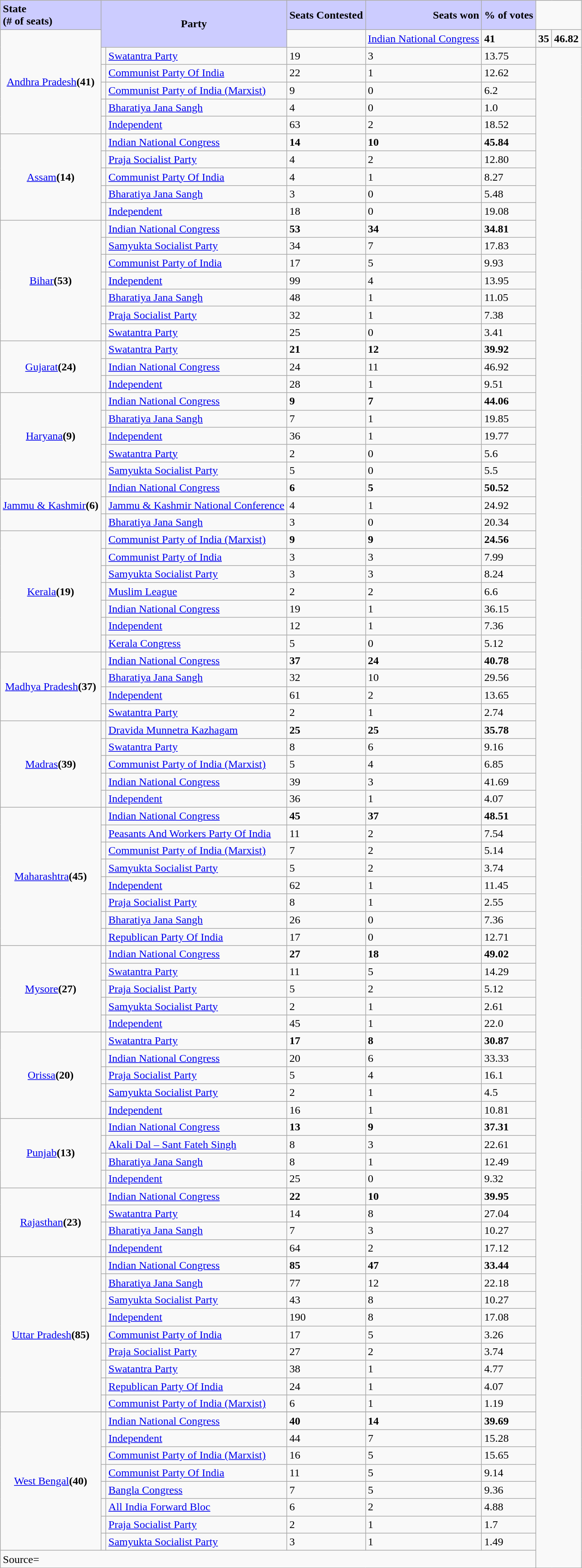<table class="wikitable sortable">
<tr ">
<th style="text-align:left; background:#ccf; vertical-align:middle;">State <br> (# of seats)</th>
<th colspan="2" rowspan="2"  style=" text-align:center; background:#ccf; vertical-align:middle;">Party</th>
<th style="background:#ccf; text-align:center;">Seats Contested</th>
<th style="background:#ccf; text-align:right;">Seats won</th>
<th style="background:#ccf; text-align:right;">% of votes</th>
</tr>
<tr>
<td style="text-align:center; vertical-align:middle;" rowspan=6 valign=top><a href='#'>Andhra Pradesh</a><strong>(41)</strong></td>
<td></td>
<td><a href='#'>Indian National Congress</a></td>
<td><strong>41</strong></td>
<td><strong>35</strong></td>
<td><strong>46.82</strong></td>
</tr>
<tr>
<td></td>
<td><a href='#'>Swatantra Party</a></td>
<td>19</td>
<td>3</td>
<td>13.75</td>
</tr>
<tr>
<td></td>
<td><a href='#'>Communist Party Of India</a></td>
<td>22</td>
<td>1</td>
<td>12.62</td>
</tr>
<tr>
<td></td>
<td><a href='#'>Communist Party of India (Marxist)</a></td>
<td>9</td>
<td>0</td>
<td>6.2</td>
</tr>
<tr>
<td></td>
<td><a href='#'>Bharatiya Jana Sangh</a></td>
<td>4</td>
<td>0</td>
<td>1.0</td>
</tr>
<tr>
<td></td>
<td><a href='#'>Independent</a></td>
<td>63</td>
<td>2</td>
<td>18.52</td>
</tr>
<tr>
<td style="text-align:center; vertical-align:middle;" rowspan=5 valign=top><a href='#'>Assam</a><strong>(14)</strong></td>
<td></td>
<td><a href='#'>Indian National Congress</a></td>
<td><strong>14</strong></td>
<td><strong>10</strong></td>
<td><strong>45.84</strong></td>
</tr>
<tr>
<td></td>
<td><a href='#'>Praja Socialist Party</a></td>
<td>4</td>
<td>2</td>
<td>12.80</td>
</tr>
<tr>
<td></td>
<td><a href='#'>Communist Party Of India</a></td>
<td>4</td>
<td>1</td>
<td>8.27</td>
</tr>
<tr>
<td></td>
<td><a href='#'>Bharatiya Jana Sangh</a></td>
<td>3</td>
<td>0</td>
<td>5.48</td>
</tr>
<tr>
<td></td>
<td><a href='#'>Independent</a></td>
<td>18</td>
<td>0</td>
<td>19.08</td>
</tr>
<tr>
<td style="text-align:center; vertical-align:middle;" rowspan=7 valign=top><a href='#'>Bihar</a><strong>(53)</strong></td>
<td></td>
<td><a href='#'>Indian National Congress</a></td>
<td><strong>53</strong></td>
<td><strong>34</strong></td>
<td><strong>34.81</strong></td>
</tr>
<tr>
<td></td>
<td><a href='#'>Samyukta Socialist Party</a></td>
<td>34</td>
<td>7</td>
<td>17.83</td>
</tr>
<tr>
<td></td>
<td><a href='#'>Communist Party of India</a></td>
<td>17</td>
<td>5</td>
<td>9.93</td>
</tr>
<tr>
<td></td>
<td><a href='#'>Independent</a></td>
<td>99</td>
<td>4</td>
<td>13.95</td>
</tr>
<tr>
<td></td>
<td><a href='#'>Bharatiya Jana Sangh</a></td>
<td>48</td>
<td>1</td>
<td>11.05</td>
</tr>
<tr>
<td></td>
<td><a href='#'>Praja Socialist Party</a></td>
<td>32</td>
<td>1</td>
<td>7.38</td>
</tr>
<tr>
<td></td>
<td><a href='#'>Swatantra Party</a></td>
<td>25</td>
<td>0</td>
<td>3.41</td>
</tr>
<tr>
<td style="text-align:center; vertical-align:middle;" rowspan=3 valign=top><a href='#'>Gujarat</a><strong>(24)</strong></td>
<td></td>
<td><a href='#'>Swatantra Party</a></td>
<td><strong>21</strong></td>
<td><strong>12</strong></td>
<td><strong>39.92</strong></td>
</tr>
<tr>
<td></td>
<td><a href='#'>Indian National Congress</a></td>
<td>24</td>
<td>11</td>
<td>46.92</td>
</tr>
<tr>
<td></td>
<td><a href='#'>Independent</a></td>
<td>28</td>
<td>1</td>
<td>9.51</td>
</tr>
<tr>
<td style="text-align:center; vertical-align:middle;" rowspan=5 valign=top><a href='#'>Haryana</a><strong>(9)</strong></td>
<td></td>
<td><a href='#'>Indian National Congress</a></td>
<td><strong>9</strong></td>
<td><strong>7</strong></td>
<td><strong>44.06</strong></td>
</tr>
<tr>
<td></td>
<td><a href='#'>Bharatiya Jana Sangh</a></td>
<td>7</td>
<td>1</td>
<td>19.85</td>
</tr>
<tr>
<td></td>
<td><a href='#'>Independent</a></td>
<td>36</td>
<td>1</td>
<td>19.77</td>
</tr>
<tr>
<td></td>
<td><a href='#'>Swatantra Party</a></td>
<td>2</td>
<td>0</td>
<td>5.6</td>
</tr>
<tr>
<td></td>
<td><a href='#'>Samyukta Socialist Party</a></td>
<td>5</td>
<td>0</td>
<td>5.5</td>
</tr>
<tr>
<td style="text-align:center; vertical-align:middle;" rowspan=3 valign=top><a href='#'>Jammu & Kashmir</a><strong>(6)</strong></td>
<td></td>
<td><a href='#'>Indian National Congress</a></td>
<td><strong>6</strong></td>
<td><strong>5</strong></td>
<td><strong>50.52</strong></td>
</tr>
<tr>
<td></td>
<td><a href='#'>Jammu & Kashmir National Conference</a></td>
<td>4</td>
<td>1</td>
<td>24.92</td>
</tr>
<tr>
<td></td>
<td><a href='#'>Bharatiya Jana Sangh</a></td>
<td>3</td>
<td>0</td>
<td>20.34</td>
</tr>
<tr>
<td style="text-align:center; vertical-align:middle;" rowspan=7 valign=top><a href='#'>Kerala</a><strong>(19)</strong></td>
<td></td>
<td><a href='#'>Communist Party of India (Marxist)</a></td>
<td><strong>9</strong></td>
<td><strong>9</strong></td>
<td><strong>24.56</strong></td>
</tr>
<tr>
<td></td>
<td><a href='#'>Communist Party of India</a></td>
<td>3</td>
<td>3</td>
<td>7.99</td>
</tr>
<tr>
<td></td>
<td><a href='#'>Samyukta Socialist Party</a></td>
<td>3</td>
<td>3</td>
<td>8.24</td>
</tr>
<tr>
<td></td>
<td><a href='#'>Muslim League</a></td>
<td>2</td>
<td>2</td>
<td>6.6</td>
</tr>
<tr>
<td></td>
<td><a href='#'>Indian National Congress</a></td>
<td>19</td>
<td>1</td>
<td>36.15</td>
</tr>
<tr>
<td></td>
<td><a href='#'>Independent</a></td>
<td>12</td>
<td>1</td>
<td>7.36</td>
</tr>
<tr>
<td></td>
<td><a href='#'>Kerala Congress</a></td>
<td>5</td>
<td>0</td>
<td>5.12</td>
</tr>
<tr>
<td style="text-align:center; vertical-align:middle;" rowspan=4 valign=top><a href='#'>Madhya Pradesh</a><strong>(37)</strong></td>
<td></td>
<td><a href='#'>Indian National Congress</a></td>
<td><strong>37</strong></td>
<td><strong>24</strong></td>
<td><strong>40.78</strong></td>
</tr>
<tr>
<td></td>
<td><a href='#'>Bharatiya Jana Sangh</a></td>
<td>32</td>
<td>10</td>
<td>29.56</td>
</tr>
<tr>
<td></td>
<td><a href='#'>Independent</a></td>
<td>61</td>
<td>2</td>
<td>13.65</td>
</tr>
<tr>
<td></td>
<td><a href='#'>Swatantra Party</a></td>
<td>2</td>
<td>1</td>
<td>2.74</td>
</tr>
<tr>
<td style="text-align:center; vertical-align:middle;" rowspan=5 valign=top><a href='#'>Madras</a><strong>(39)</strong></td>
<td></td>
<td><a href='#'>Dravida Munnetra Kazhagam</a></td>
<td><strong>25</strong></td>
<td><strong>25</strong></td>
<td><strong>35.78</strong></td>
</tr>
<tr>
<td></td>
<td><a href='#'>Swatantra Party</a></td>
<td>8</td>
<td>6</td>
<td>9.16</td>
</tr>
<tr>
<td></td>
<td><a href='#'>Communist Party of India (Marxist)</a></td>
<td>5</td>
<td>4</td>
<td>6.85</td>
</tr>
<tr>
<td></td>
<td><a href='#'>Indian National Congress</a></td>
<td>39</td>
<td>3</td>
<td>41.69</td>
</tr>
<tr>
<td></td>
<td><a href='#'>Independent</a></td>
<td>36</td>
<td>1</td>
<td>4.07</td>
</tr>
<tr>
<td style="text-align:center; vertical-align:middle;" rowspan=8 valign=top><a href='#'>Maharashtra</a><strong>(45)</strong></td>
<td></td>
<td><a href='#'>Indian National Congress</a></td>
<td><strong>45</strong></td>
<td><strong>37</strong></td>
<td><strong>48.51</strong></td>
</tr>
<tr>
<td></td>
<td><a href='#'>Peasants And Workers Party Of India</a></td>
<td>11</td>
<td>2</td>
<td>7.54</td>
</tr>
<tr>
<td></td>
<td><a href='#'>Communist Party of India (Marxist)</a></td>
<td>7</td>
<td>2</td>
<td>5.14</td>
</tr>
<tr>
<td></td>
<td><a href='#'>Samyukta Socialist Party</a></td>
<td>5</td>
<td>2</td>
<td>3.74</td>
</tr>
<tr>
<td></td>
<td><a href='#'>Independent</a></td>
<td>62</td>
<td>1</td>
<td>11.45</td>
</tr>
<tr>
<td></td>
<td><a href='#'>Praja Socialist Party</a></td>
<td>8</td>
<td>1</td>
<td>2.55</td>
</tr>
<tr>
<td></td>
<td><a href='#'>Bharatiya Jana Sangh</a></td>
<td>26</td>
<td>0</td>
<td>7.36</td>
</tr>
<tr>
<td></td>
<td><a href='#'>Republican Party Of India</a></td>
<td>17</td>
<td>0</td>
<td>12.71</td>
</tr>
<tr>
<td style="text-align:center; vertical-align:middle;" rowspan=5 valign=top><a href='#'>Mysore</a><strong>(27)</strong></td>
<td></td>
<td><a href='#'>Indian National Congress</a></td>
<td><strong>27</strong></td>
<td><strong>18</strong></td>
<td><strong>49.02</strong></td>
</tr>
<tr>
<td></td>
<td><a href='#'>Swatantra Party</a></td>
<td>11</td>
<td>5</td>
<td>14.29</td>
</tr>
<tr>
<td></td>
<td><a href='#'>Praja Socialist Party</a></td>
<td>5</td>
<td>2</td>
<td>5.12</td>
</tr>
<tr>
<td></td>
<td><a href='#'>Samyukta Socialist Party</a></td>
<td>2</td>
<td>1</td>
<td>2.61</td>
</tr>
<tr>
<td></td>
<td><a href='#'>Independent</a></td>
<td>45</td>
<td>1</td>
<td>22.0</td>
</tr>
<tr>
<td style="text-align:center; vertical-align:middle;"rowspan=5 valign=top><a href='#'>Orissa</a><strong>(20)</strong></td>
<td></td>
<td><a href='#'>Swatantra Party</a></td>
<td><strong>17</strong></td>
<td><strong>8</strong></td>
<td><strong>30.87</strong></td>
</tr>
<tr>
<td></td>
<td><a href='#'>Indian National Congress</a></td>
<td>20</td>
<td>6</td>
<td>33.33</td>
</tr>
<tr>
<td></td>
<td><a href='#'>Praja Socialist Party</a></td>
<td>5</td>
<td>4</td>
<td>16.1</td>
</tr>
<tr>
<td></td>
<td><a href='#'>Samyukta Socialist Party</a></td>
<td>2</td>
<td>1</td>
<td>4.5</td>
</tr>
<tr>
<td></td>
<td><a href='#'>Independent</a></td>
<td>16</td>
<td>1</td>
<td>10.81</td>
</tr>
<tr>
<td style="text-align:center; vertical-align:middle;" rowspan=4 valign=top><a href='#'>Punjab</a><strong>(13)</strong></td>
<td></td>
<td><a href='#'>Indian National Congress</a></td>
<td><strong>13</strong></td>
<td><strong>9</strong></td>
<td><strong>37.31</strong></td>
</tr>
<tr>
<td></td>
<td><a href='#'>Akali Dal – Sant Fateh Singh</a></td>
<td>8</td>
<td>3</td>
<td>22.61</td>
</tr>
<tr>
<td></td>
<td><a href='#'>Bharatiya Jana Sangh</a></td>
<td>8</td>
<td>1</td>
<td>12.49</td>
</tr>
<tr>
<td></td>
<td><a href='#'>Independent</a></td>
<td>25</td>
<td>0</td>
<td>9.32</td>
</tr>
<tr>
<td style="text-align:center; vertical-align:middle;" rowspan=4 valign=top><a href='#'>Rajasthan</a><strong>(23)</strong></td>
<td></td>
<td><a href='#'>Indian National Congress</a></td>
<td><strong>22</strong></td>
<td><strong>10</strong></td>
<td><strong>39.95</strong></td>
</tr>
<tr>
<td></td>
<td><a href='#'>Swatantra Party</a></td>
<td>14</td>
<td>8</td>
<td>27.04</td>
</tr>
<tr>
<td></td>
<td><a href='#'>Bharatiya Jana Sangh</a></td>
<td>7</td>
<td>3</td>
<td>10.27</td>
</tr>
<tr>
<td></td>
<td><a href='#'>Independent</a></td>
<td>64</td>
<td>2</td>
<td>17.12</td>
</tr>
<tr>
<td style="text-align:center; vertical-align:middle;" rowspan=9 valign=top><a href='#'>Uttar Pradesh</a><strong>(85)</strong></td>
<td></td>
<td><a href='#'>Indian National Congress</a></td>
<td><strong>85</strong></td>
<td><strong>47</strong></td>
<td><strong>33.44</strong></td>
</tr>
<tr>
<td></td>
<td><a href='#'>Bharatiya Jana Sangh</a></td>
<td>77</td>
<td>12</td>
<td>22.18</td>
</tr>
<tr>
<td></td>
<td><a href='#'>Samyukta Socialist Party</a></td>
<td>43</td>
<td>8</td>
<td>10.27</td>
</tr>
<tr>
<td></td>
<td><a href='#'>Independent</a></td>
<td>190</td>
<td>8</td>
<td>17.08</td>
</tr>
<tr>
<td></td>
<td><a href='#'>Communist Party of India</a></td>
<td>17</td>
<td>5</td>
<td>3.26</td>
</tr>
<tr>
<td></td>
<td><a href='#'>Praja Socialist Party</a></td>
<td>27</td>
<td>2</td>
<td>3.74</td>
</tr>
<tr>
<td></td>
<td><a href='#'>Swatantra Party</a></td>
<td>38</td>
<td>1</td>
<td>4.77</td>
</tr>
<tr>
<td></td>
<td><a href='#'>Republican Party Of India</a></td>
<td>24</td>
<td>1</td>
<td>4.07</td>
</tr>
<tr>
<td></td>
<td><a href='#'>Communist Party of India (Marxist)</a></td>
<td>6</td>
<td>1</td>
<td>1.19</td>
</tr>
<tr>
</tr>
<tr>
<td style="text-align:center; vertical-align:middle;" rowspan=8 valign=top><a href='#'>West Bengal</a><strong>(40)</strong></td>
<td></td>
<td><a href='#'>Indian National Congress</a></td>
<td><strong>40</strong></td>
<td><strong>14</strong></td>
<td><strong>39.69</strong></td>
</tr>
<tr>
<td></td>
<td><a href='#'>Independent</a></td>
<td>44</td>
<td>7</td>
<td>15.28</td>
</tr>
<tr>
<td></td>
<td><a href='#'>Communist Party of India (Marxist)</a></td>
<td>16</td>
<td>5</td>
<td>15.65</td>
</tr>
<tr>
<td></td>
<td><a href='#'>Communist Party Of India</a></td>
<td>11</td>
<td>5</td>
<td>9.14</td>
</tr>
<tr>
<td></td>
<td><a href='#'>Bangla Congress</a></td>
<td>7</td>
<td>5</td>
<td>9.36</td>
</tr>
<tr>
<td></td>
<td><a href='#'>All India Forward Bloc</a></td>
<td>6</td>
<td>2</td>
<td>4.88</td>
</tr>
<tr>
<td></td>
<td><a href='#'>Praja Socialist Party</a></td>
<td>2</td>
<td>1</td>
<td>1.7</td>
</tr>
<tr>
<td></td>
<td><a href='#'>Samyukta Socialist Party</a></td>
<td>3</td>
<td>1</td>
<td>1.49</td>
</tr>
<tr>
<td colspan=6>Source=</td>
</tr>
</table>
